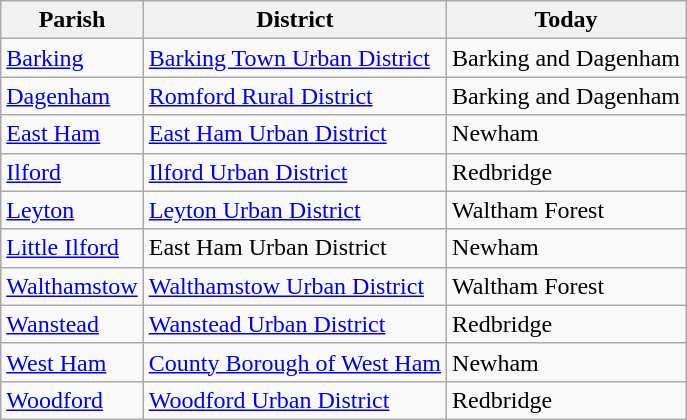<table class="wikitable">
<tr>
<th>Parish</th>
<th>District</th>
<th>Today</th>
</tr>
<tr>
<td><a href='#'>Barking</a></td>
<td><a href='#'>Barking Town Urban District</a></td>
<td>Barking and Dagenham</td>
</tr>
<tr>
<td><a href='#'>Dagenham</a></td>
<td><a href='#'>Romford Rural District</a></td>
<td>Barking and Dagenham</td>
</tr>
<tr>
<td><a href='#'>East Ham</a></td>
<td><a href='#'>East Ham Urban District</a></td>
<td>Newham</td>
</tr>
<tr>
<td><a href='#'>Ilford</a></td>
<td><a href='#'>Ilford Urban District</a></td>
<td>Redbridge</td>
</tr>
<tr>
<td><a href='#'>Leyton</a></td>
<td><a href='#'>Leyton Urban District</a></td>
<td>Waltham Forest</td>
</tr>
<tr>
<td><a href='#'>Little Ilford</a></td>
<td>East Ham Urban District</td>
<td>Newham</td>
</tr>
<tr>
<td><a href='#'>Walthamstow</a></td>
<td><a href='#'>Walthamstow Urban District</a></td>
<td>Waltham Forest</td>
</tr>
<tr>
<td><a href='#'>Wanstead</a></td>
<td><a href='#'>Wanstead Urban District</a></td>
<td>Redbridge</td>
</tr>
<tr>
<td><a href='#'>West Ham</a></td>
<td><a href='#'>County Borough of West Ham</a></td>
<td>Newham</td>
</tr>
<tr>
<td><a href='#'>Woodford</a></td>
<td><a href='#'>Woodford Urban District</a></td>
<td>Redbridge</td>
</tr>
</table>
